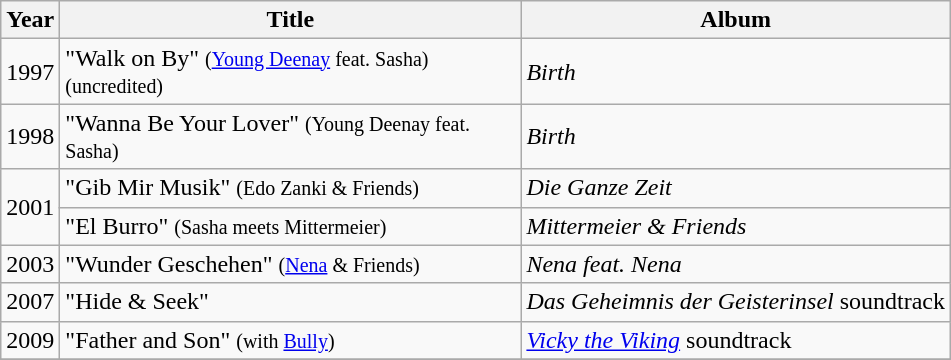<table class="wikitable">
<tr>
<th align="center">Year</th>
<th align="center" width="300">Title</th>
<th align="center">Album</th>
</tr>
<tr>
<td align="left">1997</td>
<td>"Walk on By" <small>(<a href='#'>Young Deenay</a> feat. Sasha) (uncredited)</small></td>
<td><em>Birth</em></td>
</tr>
<tr>
<td align="left">1998</td>
<td>"Wanna Be Your Lover" <small>(Young Deenay feat. Sasha)</small></td>
<td><em>Birth</em></td>
</tr>
<tr>
<td align="left" rowspan="2">2001</td>
<td>"Gib Mir Musik" <small>(Edo Zanki & Friends)</small></td>
<td><em>Die Ganze Zeit</em></td>
</tr>
<tr>
<td>"El Burro" <small>(Sasha meets Mittermeier)</small></td>
<td><em>Mittermeier & Friends</em></td>
</tr>
<tr>
<td align="left">2003</td>
<td>"Wunder Geschehen" <small>(<a href='#'>Nena</a> & Friends)</small></td>
<td><em>Nena feat. Nena</em></td>
</tr>
<tr>
<td align="left">2007</td>
<td>"Hide & Seek"</td>
<td><em>Das Geheimnis der Geisterinsel</em> soundtrack</td>
</tr>
<tr>
<td align="left">2009</td>
<td>"Father and Son" <small>(with <a href='#'>Bully</a>)</small></td>
<td><em><a href='#'>Vicky the Viking</a></em> soundtrack</td>
</tr>
<tr>
</tr>
</table>
